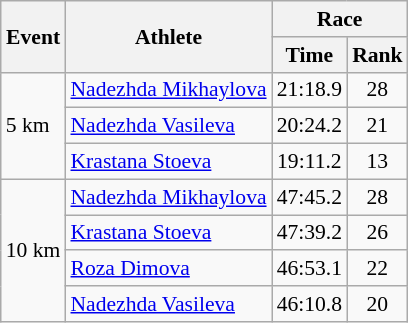<table class="wikitable" border="1" style="font-size:90%">
<tr>
<th rowspan=2>Event</th>
<th rowspan=2>Athlete</th>
<th colspan=2>Race</th>
</tr>
<tr>
<th>Time</th>
<th>Rank</th>
</tr>
<tr>
<td rowspan=3>5 km</td>
<td><a href='#'>Nadezhda Mikhaylova</a></td>
<td align=center>21:18.9</td>
<td align=center>28</td>
</tr>
<tr>
<td><a href='#'>Nadezhda Vasileva</a></td>
<td align=center>20:24.2</td>
<td align=center>21</td>
</tr>
<tr>
<td><a href='#'>Krastana Stoeva</a></td>
<td align=center>19:11.2</td>
<td align=center>13</td>
</tr>
<tr>
<td rowspan=4>10 km</td>
<td><a href='#'>Nadezhda Mikhaylova</a></td>
<td align=center>47:45.2</td>
<td align=center>28</td>
</tr>
<tr>
<td><a href='#'>Krastana Stoeva</a></td>
<td align=center>47:39.2</td>
<td align=center>26</td>
</tr>
<tr>
<td><a href='#'>Roza Dimova</a></td>
<td align=center>46:53.1</td>
<td align=center>22</td>
</tr>
<tr>
<td><a href='#'>Nadezhda Vasileva</a></td>
<td align=center>46:10.8</td>
<td align=center>20</td>
</tr>
</table>
